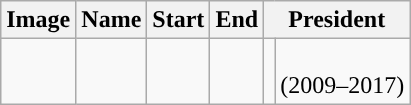<table class="wikitable sortable">
<tr>
<th class=unsortable>Image</th>
<th>Name</th>
<th>Start</th>
<th>End</th>
<th colspan=2>President</th>
</tr>
<tr>
<td></td>
<td></td>
<td></td>
<td></td>
<td style="background: "></td>
<td><br>(2009–2017)</td>
</tr>
</table>
